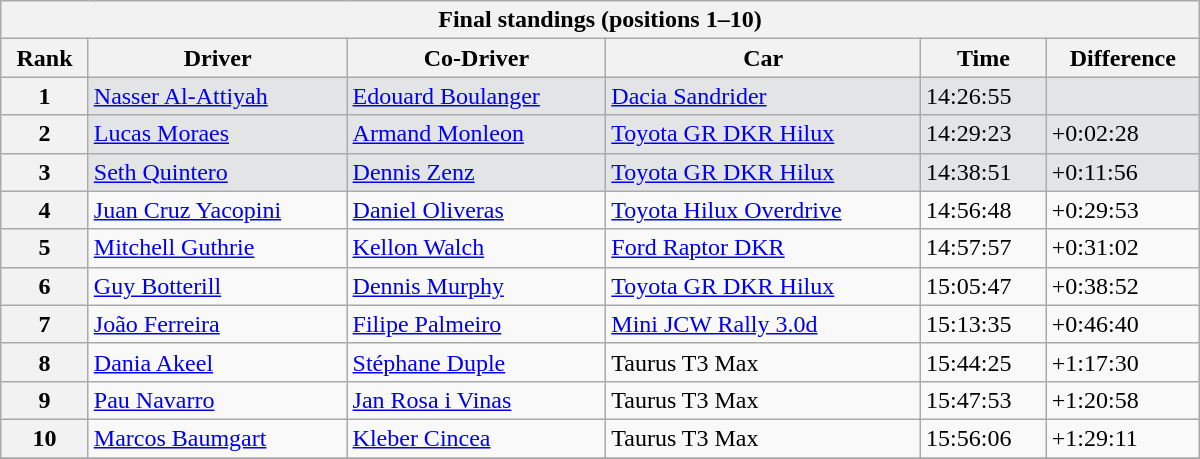<table class="wikitable" style="width:50em;margin-bottom:0;">
<tr>
<th colspan=6>Final standings (positions 1–10)</th>
</tr>
<tr>
<th>Rank</th>
<th>Driver</th>
<th>Co-Driver</th>
<th>Car</th>
<th>Time</th>
<th>Difference</th>
</tr>
<tr style="background:#e3e4e5;">
<th>1</th>
<td> <a href='#'>Nasser Al-Attiyah</a></td>
<td> <a href='#'>Edouard Boulanger</a></td>
<td><a href='#'>Dacia Sandrider</a></td>
<td>14:26:55</td>
<td></td>
</tr>
<tr style="background:#e3e4e5;">
<th>2</th>
<td> <a href='#'>Lucas Moraes</a></td>
<td> <a href='#'>Armand Monleon</a></td>
<td><a href='#'>Toyota GR DKR Hilux</a></td>
<td>14:29:23</td>
<td>+0:02:28</td>
</tr>
<tr style="background:#e3e4e5;">
<th>3</th>
<td> <a href='#'>Seth Quintero</a></td>
<td> <a href='#'>Dennis Zenz</a></td>
<td><a href='#'>Toyota GR DKR Hilux</a></td>
<td>14:38:51</td>
<td>+0:11:56</td>
</tr>
<tr>
<th>4</th>
<td> <a href='#'>Juan Cruz Yacopini</a></td>
<td> <a href='#'>Daniel Oliveras</a></td>
<td><a href='#'>Toyota Hilux Overdrive</a></td>
<td>14:56:48</td>
<td>+0:29:53</td>
</tr>
<tr>
<th>5</th>
<td> <a href='#'>Mitchell Guthrie</a></td>
<td> <a href='#'>Kellon Walch</a></td>
<td><a href='#'>Ford Raptor DKR</a></td>
<td>14:57:57</td>
<td>+0:31:02</td>
</tr>
<tr>
<th>6</th>
<td> <a href='#'>Guy Botterill</a></td>
<td> <a href='#'>Dennis Murphy</a></td>
<td><a href='#'>Toyota GR DKR Hilux</a></td>
<td>15:05:47</td>
<td>+0:38:52</td>
</tr>
<tr>
<th>7</th>
<td> <a href='#'>João Ferreira</a></td>
<td> <a href='#'>Filipe Palmeiro</a></td>
<td><a href='#'>Mini JCW Rally 3.0d</a></td>
<td>15:13:35</td>
<td>+0:46:40</td>
</tr>
<tr>
<th>8</th>
<td> <a href='#'>Dania Akeel</a></td>
<td> <a href='#'>Stéphane Duple</a></td>
<td>Taurus T3 Max</td>
<td>15:44:25</td>
<td>+1:17:30</td>
</tr>
<tr>
<th>9</th>
<td> <a href='#'>Pau Navarro</a></td>
<td> <a href='#'>Jan Rosa i Vinas</a></td>
<td>Taurus T3 Max</td>
<td>15:47:53</td>
<td>+1:20:58</td>
</tr>
<tr>
<th>10</th>
<td> <a href='#'>Marcos Baumgart</a></td>
<td> <a href='#'>Kleber Cincea</a></td>
<td>Taurus T3 Max</td>
<td>15:56:06</td>
<td>+1:29:11</td>
</tr>
<tr>
</tr>
</table>
